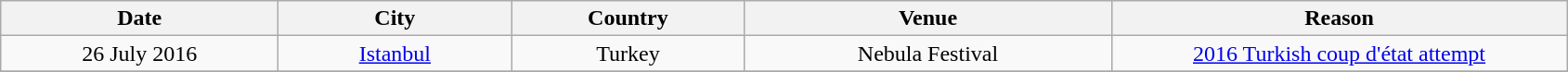<table class="wikitable" style="text-align:center;">
<tr>
<th scope="col" style="width:12em;">Date</th>
<th scope="col" style="width:10em;">City</th>
<th scope="col" style="width:10em;">Country</th>
<th scope="col" style="width:16em;">Venue</th>
<th scope="col" style="width:20em;">Reason</th>
</tr>
<tr>
<td>26 July 2016</td>
<td><a href='#'>Istanbul</a></td>
<td>Turkey</td>
<td>Nebula Festival</td>
<td><a href='#'>2016 Turkish coup d'état attempt</a></td>
</tr>
<tr>
</tr>
</table>
